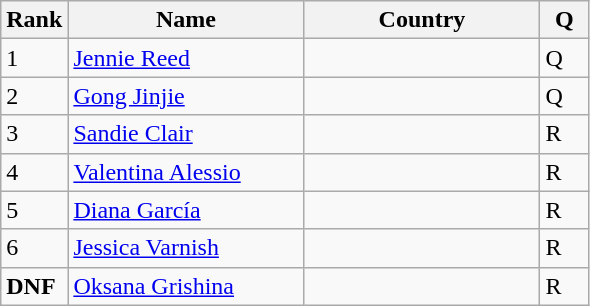<table class="wikitable">
<tr>
<th width=20>Rank</th>
<th width=150>Name</th>
<th width=150>Country</th>
<th width=25>Q</th>
</tr>
<tr>
<td>1</td>
<td><a href='#'>Jennie Reed</a></td>
<td></td>
<td>Q</td>
</tr>
<tr>
<td>2</td>
<td><a href='#'>Gong Jinjie</a></td>
<td></td>
<td>Q</td>
</tr>
<tr>
<td>3</td>
<td><a href='#'>Sandie Clair</a></td>
<td></td>
<td>R</td>
</tr>
<tr>
<td>4</td>
<td><a href='#'>Valentina Alessio</a></td>
<td></td>
<td>R</td>
</tr>
<tr>
<td>5</td>
<td><a href='#'>Diana García</a></td>
<td></td>
<td>R</td>
</tr>
<tr>
<td>6</td>
<td><a href='#'>Jessica Varnish</a></td>
<td></td>
<td>R</td>
</tr>
<tr>
<td><strong>DNF</strong></td>
<td><a href='#'>Oksana Grishina</a></td>
<td></td>
<td>R</td>
</tr>
</table>
